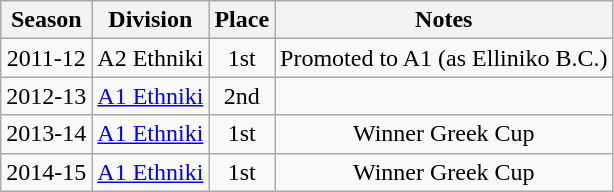<table class="wikitable" style="text-align:center">
<tr>
<th>Season</th>
<th>Division</th>
<th>Place</th>
<th>Notes</th>
</tr>
<tr>
<td>2011-12</td>
<td>A2 Ethniki</td>
<td>1st</td>
<td>Promoted to A1 (as Elliniko B.C.)</td>
</tr>
<tr>
<td>2012-13</td>
<td><a href='#'>A1 Ethniki</a></td>
<td>2nd</td>
<td></td>
</tr>
<tr>
<td>2013-14</td>
<td><a href='#'>A1 Ethniki</a></td>
<td>1st</td>
<td>Winner Greek Cup</td>
</tr>
<tr>
<td>2014-15</td>
<td><a href='#'>A1 Ethniki</a></td>
<td>1st</td>
<td>Winner Greek Cup</td>
</tr>
</table>
